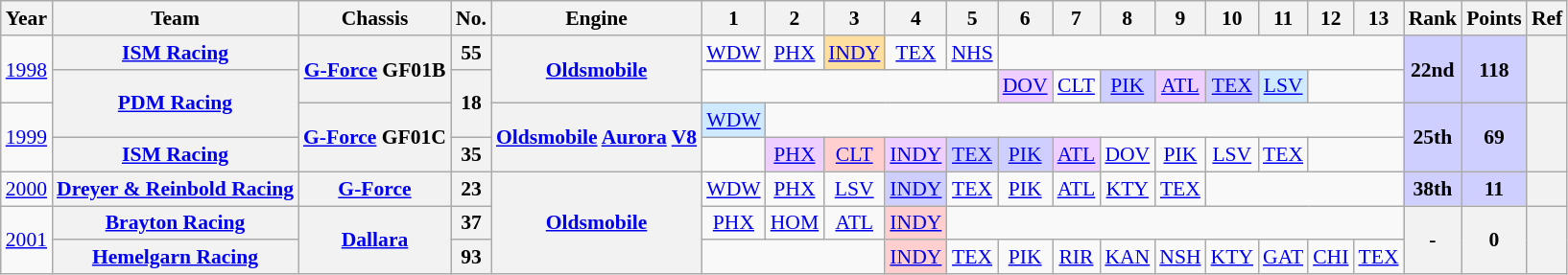<table class="wikitable" style="text-align:center; font-size:90%">
<tr>
<th>Year</th>
<th>Team</th>
<th>Chassis</th>
<th>No.</th>
<th>Engine</th>
<th>1</th>
<th>2</th>
<th>3</th>
<th>4</th>
<th>5</th>
<th>6</th>
<th>7</th>
<th>8</th>
<th>9</th>
<th>10</th>
<th>11</th>
<th>12</th>
<th>13</th>
<th>Rank</th>
<th>Points</th>
<th>Ref</th>
</tr>
<tr>
<td rowspan=2><a href='#'>1998</a></td>
<th rowspan=1><a href='#'>ISM Racing</a></th>
<th rowspan=2><a href='#'>G-Force</a> GF01B</th>
<th>55</th>
<th rowspan=2><a href='#'>Oldsmobile</a></th>
<td><a href='#'>WDW</a></td>
<td><a href='#'>PHX</a></td>
<td style="background:#FFDF9F;"><a href='#'>INDY</a><br></td>
<td><a href='#'>TEX</a></td>
<td><a href='#'>NHS</a></td>
<td colspan=8></td>
<th rowspan=2 style="background:#CFCFFF;">22nd</th>
<th rowspan=2 style="background:#CFCFFF;">118</th>
<th rowspan=2></th>
</tr>
<tr>
<th rowspan=2><a href='#'>PDM Racing</a></th>
<th rowspan=2>18</th>
<td colspan=5></td>
<td style="background:#EFCFFF;"><a href='#'>DOV</a><br></td>
<td><a href='#'>CLT</a></td>
<td style="background:#CFCFFF;"><a href='#'>PIK</a><br></td>
<td style="background:#EFCFFF;"><a href='#'>ATL</a><br></td>
<td style="background:#CFCFFF;"><a href='#'>TEX</a><br></td>
<td style="background:#CFEAFF;"><a href='#'>LSV</a><br></td>
<td colspan=2></td>
</tr>
<tr>
<td rowspan=2><a href='#'>1999</a></td>
<th rowspan=2><a href='#'>G-Force</a> GF01C</th>
<th rowspan=2><a href='#'>Oldsmobile</a> <a href='#'>Aurora</a> <a href='#'>V8</a></th>
<td style="background:#CFEAFF;"><a href='#'>WDW</a><br></td>
<td colspan=12></td>
<th rowspan=2 style="background:#CFCFFF;">25th</th>
<th rowspan=2 style="background:#CFCFFF;">69</th>
<th rowspan=2></th>
</tr>
<tr>
<th rowspan=1><a href='#'>ISM Racing</a></th>
<th>35</th>
<td colspan=1></td>
<td style="background:#EFCFFF;"><a href='#'>PHX</a><br></td>
<td style="background:#FFCFCF;"><a href='#'>CLT</a><br></td>
<td style="background:#EFCFFF;"><a href='#'>INDY</a><br></td>
<td style="background:#CFCFFF;"><a href='#'>TEX</a><br></td>
<td style="background:#CFCFFF;"><a href='#'>PIK</a><br></td>
<td style="background:#EFCFFF;"><a href='#'>ATL</a><br></td>
<td><a href='#'>DOV</a></td>
<td><a href='#'>PIK</a></td>
<td><a href='#'>LSV</a></td>
<td><a href='#'>TEX</a></td>
<td colspan=2></td>
</tr>
<tr>
<td rowspan=1><a href='#'>2000</a></td>
<th><a href='#'>Dreyer & Reinbold Racing</a></th>
<th><a href='#'>G-Force</a></th>
<th>23</th>
<th rowspan=3><a href='#'>Oldsmobile</a></th>
<td><a href='#'>WDW</a></td>
<td><a href='#'>PHX</a></td>
<td><a href='#'>LSV</a></td>
<td style="background:#CFCFFF;"><a href='#'>INDY</a><br></td>
<td><a href='#'>TEX</a></td>
<td><a href='#'>PIK</a></td>
<td><a href='#'>ATL</a></td>
<td><a href='#'>KTY</a></td>
<td><a href='#'>TEX</a></td>
<td colspan=4></td>
<th rowspan=1 style="background:#CFCFFF;">38th</th>
<th rowspan=1 style="background:#CFCFFF;">11</th>
<th></th>
</tr>
<tr>
<td rowspan=2><a href='#'>2001</a></td>
<th><a href='#'>Brayton Racing</a></th>
<th rowspan=2><a href='#'>Dallara</a></th>
<th>37</th>
<td><a href='#'>PHX</a></td>
<td><a href='#'>HOM</a></td>
<td><a href='#'>ATL</a></td>
<td style="background:#FFCFCF;"><a href='#'>INDY</a><br></td>
<td colspan=9></td>
<th rowspan=2>-</th>
<th rowspan=2>0</th>
<th rowspan=2></th>
</tr>
<tr>
<th><a href='#'>Hemelgarn Racing</a></th>
<th>93</th>
<td colspan=3></td>
<td style="background:#FFCFCF;"><a href='#'>INDY</a><br></td>
<td><a href='#'>TEX</a></td>
<td><a href='#'>PIK</a></td>
<td><a href='#'>RIR</a></td>
<td><a href='#'>KAN</a></td>
<td><a href='#'>NSH</a></td>
<td><a href='#'>KTY</a></td>
<td><a href='#'>GAT</a></td>
<td><a href='#'>CHI</a></td>
<td><a href='#'>TEX</a></td>
</tr>
</table>
